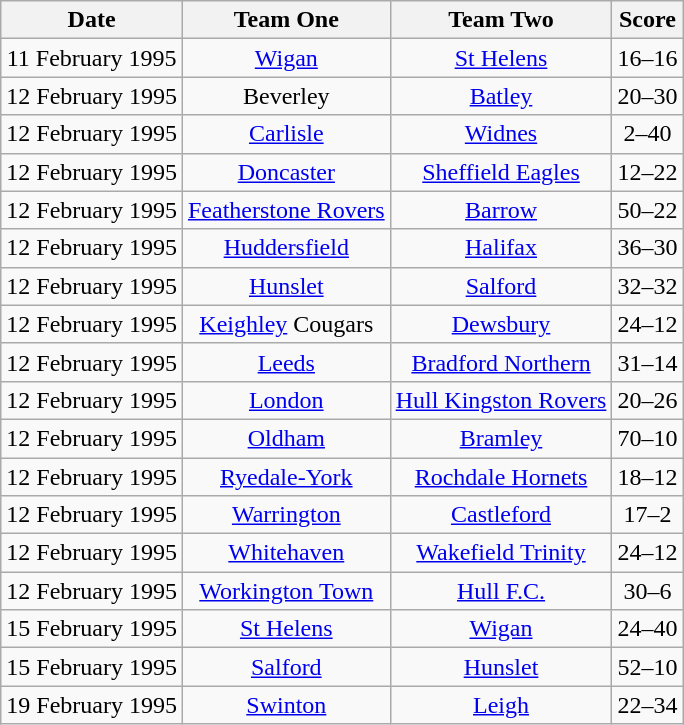<table class="wikitable" style="text-align: center">
<tr>
<th>Date</th>
<th>Team One</th>
<th>Team Two</th>
<th>Score</th>
</tr>
<tr>
<td>11 February 1995</td>
<td><a href='#'>Wigan</a></td>
<td><a href='#'>St Helens</a></td>
<td>16–16</td>
</tr>
<tr>
<td>12 February 1995</td>
<td>Beverley</td>
<td><a href='#'>Batley</a></td>
<td>20–30</td>
</tr>
<tr>
<td>12 February 1995</td>
<td><a href='#'>Carlisle</a></td>
<td><a href='#'>Widnes</a></td>
<td>2–40</td>
</tr>
<tr>
<td>12 February 1995</td>
<td><a href='#'>Doncaster</a></td>
<td><a href='#'>Sheffield Eagles</a></td>
<td>12–22</td>
</tr>
<tr>
<td>12 February 1995</td>
<td><a href='#'>Featherstone Rovers</a></td>
<td><a href='#'>Barrow</a></td>
<td>50–22</td>
</tr>
<tr>
<td>12 February 1995</td>
<td><a href='#'>Huddersfield</a></td>
<td><a href='#'>Halifax</a></td>
<td>36–30</td>
</tr>
<tr>
<td>12 February 1995</td>
<td><a href='#'>Hunslet</a></td>
<td><a href='#'>Salford</a></td>
<td>32–32</td>
</tr>
<tr>
<td>12 February 1995</td>
<td><a href='#'>Keighley</a> Cougars</td>
<td><a href='#'>Dewsbury</a></td>
<td>24–12</td>
</tr>
<tr>
<td>12 February 1995</td>
<td><a href='#'>Leeds</a></td>
<td><a href='#'>Bradford Northern</a></td>
<td>31–14</td>
</tr>
<tr>
<td>12 February 1995</td>
<td><a href='#'>London</a></td>
<td><a href='#'>Hull Kingston Rovers</a></td>
<td>20–26</td>
</tr>
<tr>
<td>12 February 1995</td>
<td><a href='#'>Oldham</a></td>
<td><a href='#'>Bramley</a></td>
<td>70–10</td>
</tr>
<tr>
<td>12 February 1995</td>
<td><a href='#'>Ryedale-York</a></td>
<td><a href='#'>Rochdale Hornets</a></td>
<td>18–12</td>
</tr>
<tr>
<td>12 February 1995</td>
<td><a href='#'>Warrington</a></td>
<td><a href='#'>Castleford</a></td>
<td>17–2</td>
</tr>
<tr>
<td>12 February 1995</td>
<td><a href='#'>Whitehaven</a></td>
<td><a href='#'>Wakefield Trinity</a></td>
<td>24–12</td>
</tr>
<tr>
<td>12 February 1995</td>
<td><a href='#'>Workington Town</a></td>
<td><a href='#'>Hull F.C.</a></td>
<td>30–6</td>
</tr>
<tr>
<td>15 February 1995</td>
<td><a href='#'>St Helens</a></td>
<td><a href='#'>Wigan</a></td>
<td>24–40</td>
</tr>
<tr>
<td>15 February 1995</td>
<td><a href='#'>Salford</a></td>
<td><a href='#'>Hunslet</a></td>
<td>52–10</td>
</tr>
<tr>
<td>19 February 1995</td>
<td><a href='#'>Swinton</a></td>
<td><a href='#'>Leigh</a></td>
<td>22–34</td>
</tr>
</table>
